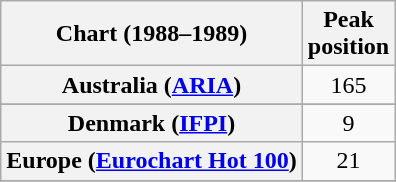<table class="wikitable sortable plainrowheaders" style="text-align:center">
<tr>
<th>Chart (1988–1989)</th>
<th>Peak<br>position</th>
</tr>
<tr>
<th scope="row">Australia (<a href='#'>ARIA</a>)</th>
<td>165</td>
</tr>
<tr>
</tr>
<tr>
</tr>
<tr>
<th scope="row">Denmark (<a href='#'>IFPI</a>)</th>
<td>9</td>
</tr>
<tr>
<th scope="row">Europe (<a href='#'>Eurochart Hot 100</a>)</th>
<td>21</td>
</tr>
<tr>
</tr>
<tr>
</tr>
<tr>
</tr>
<tr>
</tr>
<tr>
</tr>
<tr>
</tr>
</table>
